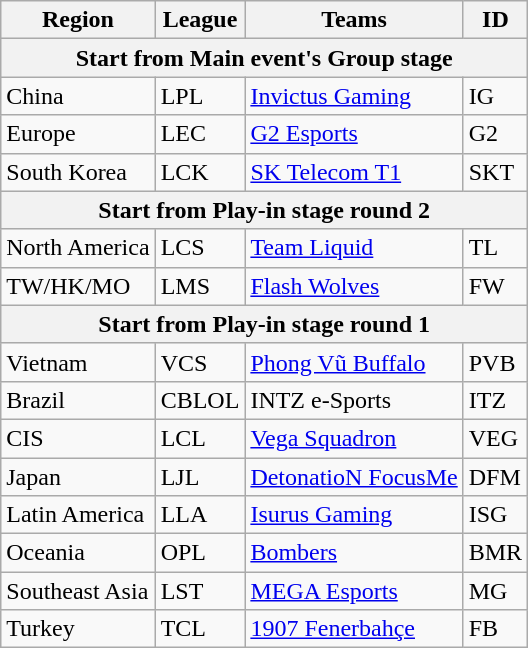<table class="wikitable">
<tr>
<th>Region</th>
<th>League</th>
<th>Teams</th>
<th>ID</th>
</tr>
<tr>
<th colspan="4">Start from Main event's Group stage</th>
</tr>
<tr>
<td>China</td>
<td title="League of Legends Pro League">LPL</td>
<td><a href='#'>Invictus Gaming</a></td>
<td>IG</td>
</tr>
<tr>
<td>Europe</td>
<td title="League of Legends European Championship">LEC</td>
<td><a href='#'>G2 Esports</a></td>
<td>G2</td>
</tr>
<tr>
<td>South Korea</td>
<td title="League of Legends Champion Korea">LCK</td>
<td><a href='#'>SK Telecom T1</a></td>
<td>SKT</td>
</tr>
<tr>
<th colspan="4"><strong>Start from Play-in stage round 2</strong></th>
</tr>
<tr>
<td>North America</td>
<td title="League of Legends Championship Series">LCS</td>
<td><a href='#'>Team Liquid</a></td>
<td>TL</td>
</tr>
<tr>
<td title="Taiwan/Hong Kong/Macau">TW/HK/MO</td>
<td title="League of Legends Master Series">LMS</td>
<td><a href='#'>Flash Wolves</a></td>
<td>FW</td>
</tr>
<tr>
<th colspan="4"><strong>Start from Play-in stage round</strong> <strong>1</strong></th>
</tr>
<tr>
<td>Vietnam</td>
<td title="Vietnam Championship Series">VCS</td>
<td><a href='#'>Phong Vũ Buffalo</a></td>
<td>PVB</td>
</tr>
<tr>
<td>Brazil</td>
<td title="Campeonato Brasileiro de League of Legends">CBLOL</td>
<td>INTZ e-Sports</td>
<td>ITZ</td>
</tr>
<tr>
<td title="Commonwealth of Independent States">CIS</td>
<td title="League of Legends Continental League">LCL</td>
<td><a href='#'>Vega Squadron</a></td>
<td>VEG</td>
</tr>
<tr>
<td>Japan</td>
<td title="League of Legends Japan League">LJL</td>
<td><a href='#'>DetonatioN FocusMe</a></td>
<td>DFM</td>
</tr>
<tr>
<td>Latin America</td>
<td title="Liga Latinoamérica">LLA</td>
<td><a href='#'>Isurus Gaming</a></td>
<td>ISG</td>
</tr>
<tr>
<td>Oceania</td>
<td title="Oceanic Pro League">OPL</td>
<td><a href='#'>Bombers</a></td>
<td>BMR</td>
</tr>
<tr>
<td>Southeast Asia</td>
<td title="League of Legends SEA Tour">LST</td>
<td><a href='#'>MEGA Esports</a></td>
<td>MG</td>
</tr>
<tr>
<td>Turkey</td>
<td title="Turkish Championship League">TCL</td>
<td><a href='#'>1907 Fenerbahçe</a></td>
<td>FB</td>
</tr>
</table>
